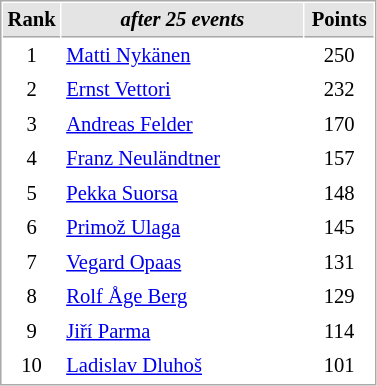<table cellspacing="1" cellpadding="3" style="border:1px solid #AAAAAA;font-size:86%">
<tr bgcolor="#E4E4E4">
<th style="border-bottom:1px solid #AAAAAA" width=10>Rank</th>
<th style="border-bottom:1px solid #AAAAAA" width=155><em>after 25 events</em></th>
<th style="border-bottom:1px solid #AAAAAA" width=40>Points</th>
</tr>
<tr>
<td align=center>1</td>
<td> <a href='#'>Matti Nykänen</a></td>
<td align=center>250</td>
</tr>
<tr>
<td align=center>2</td>
<td> <a href='#'>Ernst Vettori</a></td>
<td align=center>232</td>
</tr>
<tr>
<td align=center>3</td>
<td> <a href='#'>Andreas Felder</a></td>
<td align=center>170</td>
</tr>
<tr>
<td align=center>4</td>
<td> <a href='#'>Franz Neuländtner</a></td>
<td align=center>157</td>
</tr>
<tr>
<td align=center>5</td>
<td> <a href='#'>Pekka Suorsa</a></td>
<td align=center>148</td>
</tr>
<tr>
<td align=center>6</td>
<td> <a href='#'>Primož Ulaga</a></td>
<td align=center>145</td>
</tr>
<tr>
<td align=center>7</td>
<td> <a href='#'>Vegard Opaas</a></td>
<td align=center>131</td>
</tr>
<tr>
<td align=center>8</td>
<td> <a href='#'>Rolf Åge Berg</a></td>
<td align=center>129</td>
</tr>
<tr>
<td align=center>9</td>
<td> <a href='#'>Jiří Parma</a></td>
<td align=center>114</td>
</tr>
<tr>
<td align=center>10</td>
<td> <a href='#'>Ladislav Dluhoš</a></td>
<td align=center>101</td>
</tr>
</table>
